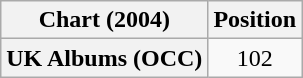<table class="wikitable plainrowheaders" style="text-align:center">
<tr>
<th scope="col">Chart (2004)</th>
<th scope="col">Position</th>
</tr>
<tr>
<th scope="row">UK Albums (OCC)</th>
<td>102</td>
</tr>
</table>
